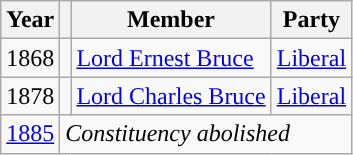<table class="wikitable">
<tr>
<th>Year</th>
<th></th>
<th>Member</th>
<th>Party</th>
</tr>
<tr>
<td>1868</td>
<td style="color:inherit;background-color: "></td>
<td><a href='#'>Lord Ernest Bruce</a></td>
<td><a href='#'>Liberal</a></td>
</tr>
<tr>
<td>1878</td>
<td style="color:inherit;background-color: "></td>
<td><a href='#'>Lord Charles Bruce</a></td>
<td><a href='#'>Liberal</a></td>
</tr>
<tr>
<td><a href='#'>1885</a></td>
<td colspan="3"><em>Constituency abolished</em></td>
</tr>
</table>
